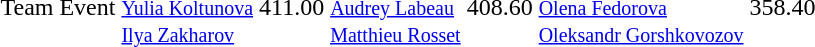<table>
<tr>
<td>Team Event  <br></td>
<td><br><small><a href='#'>Yulia Koltunova</a><br><a href='#'>Ilya Zakharov</a><br></small></td>
<td>411.00</td>
<td><br><small><a href='#'>Audrey Labeau</a><br><a href='#'>Matthieu Rosset</a><br></small></td>
<td>408.60</td>
<td><br><small><a href='#'>Olena Fedorova</a><br><a href='#'>Oleksandr Gorshkovozov</a></small></td>
<td>358.40</td>
</tr>
</table>
